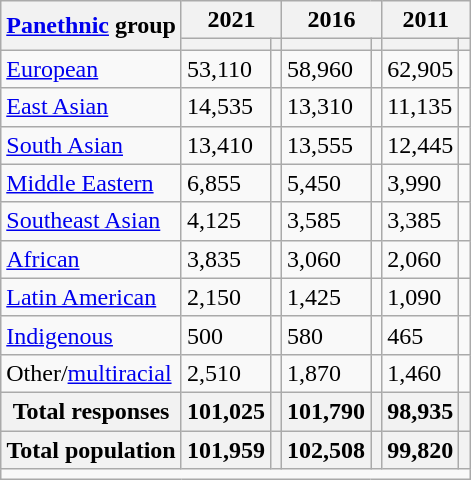<table class="wikitable collapsible sortable">
<tr>
<th rowspan="2"><a href='#'>Panethnic</a> group</th>
<th colspan="2">2021</th>
<th colspan="2">2016</th>
<th colspan="2">2011</th>
</tr>
<tr>
<th><a href='#'></a></th>
<th></th>
<th></th>
<th></th>
<th></th>
<th></th>
</tr>
<tr>
<td><a href='#'>European</a></td>
<td>53,110</td>
<td></td>
<td>58,960</td>
<td></td>
<td>62,905</td>
<td></td>
</tr>
<tr>
<td><a href='#'>East Asian</a></td>
<td>14,535</td>
<td></td>
<td>13,310</td>
<td></td>
<td>11,135</td>
<td></td>
</tr>
<tr>
<td><a href='#'>South Asian</a></td>
<td>13,410</td>
<td></td>
<td>13,555</td>
<td></td>
<td>12,445</td>
<td></td>
</tr>
<tr>
<td><a href='#'>Middle Eastern</a></td>
<td>6,855</td>
<td></td>
<td>5,450</td>
<td></td>
<td>3,990</td>
<td></td>
</tr>
<tr>
<td><a href='#'>Southeast Asian</a></td>
<td>4,125</td>
<td></td>
<td>3,585</td>
<td></td>
<td>3,385</td>
<td></td>
</tr>
<tr>
<td><a href='#'>African</a></td>
<td>3,835</td>
<td></td>
<td>3,060</td>
<td></td>
<td>2,060</td>
<td></td>
</tr>
<tr>
<td><a href='#'>Latin American</a></td>
<td>2,150</td>
<td></td>
<td>1,425</td>
<td></td>
<td>1,090</td>
<td></td>
</tr>
<tr>
<td><a href='#'>Indigenous</a></td>
<td>500</td>
<td></td>
<td>580</td>
<td></td>
<td>465</td>
<td></td>
</tr>
<tr>
<td>Other/<a href='#'>multiracial</a></td>
<td>2,510</td>
<td></td>
<td>1,870</td>
<td></td>
<td>1,460</td>
<td></td>
</tr>
<tr>
<th>Total responses</th>
<th>101,025</th>
<th></th>
<th>101,790</th>
<th></th>
<th>98,935</th>
<th></th>
</tr>
<tr class="sortbottom">
<th>Total population</th>
<th>101,959</th>
<th></th>
<th>102,508</th>
<th></th>
<th>99,820</th>
<th></th>
</tr>
<tr class="sortbottom">
<td colspan="15"></td>
</tr>
</table>
